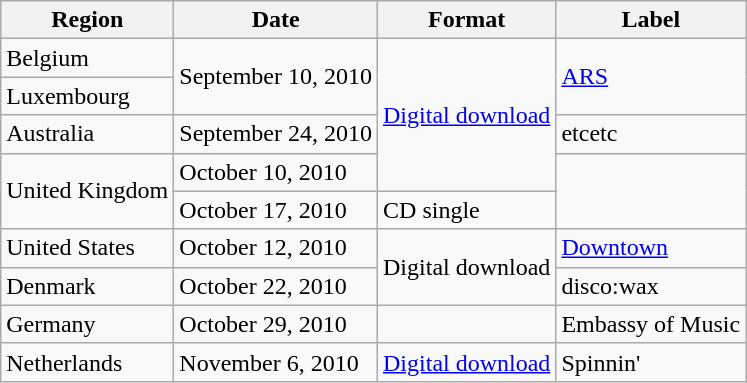<table class=wikitable>
<tr>
<th>Region</th>
<th>Date</th>
<th>Format</th>
<th>Label</th>
</tr>
<tr>
<td>Belgium</td>
<td rowspan="2">September 10, 2010</td>
<td rowspan="4"><a href='#'>Digital download</a></td>
<td rowspan="2"><a href='#'>ARS</a></td>
</tr>
<tr>
<td>Luxembourg</td>
</tr>
<tr>
<td>Australia</td>
<td>September 24, 2010</td>
<td>etcetc</td>
</tr>
<tr>
<td rowspan="2">United Kingdom</td>
<td>October 10, 2010</td>
<td rowspan="2"></td>
</tr>
<tr>
<td>October 17, 2010</td>
<td>CD single</td>
</tr>
<tr>
<td>United States</td>
<td>October 12, 2010</td>
<td rowspan="2">Digital download</td>
<td><a href='#'>Downtown</a></td>
</tr>
<tr>
<td>Denmark</td>
<td>October 22, 2010</td>
<td>disco:wax</td>
</tr>
<tr>
<td>Germany</td>
<td>October 29, 2010</td>
<td></td>
<td>Embassy of Music</td>
</tr>
<tr>
<td>Netherlands</td>
<td>November 6, 2010</td>
<td><a href='#'>Digital download</a></td>
<td>Spinnin'</td>
</tr>
</table>
